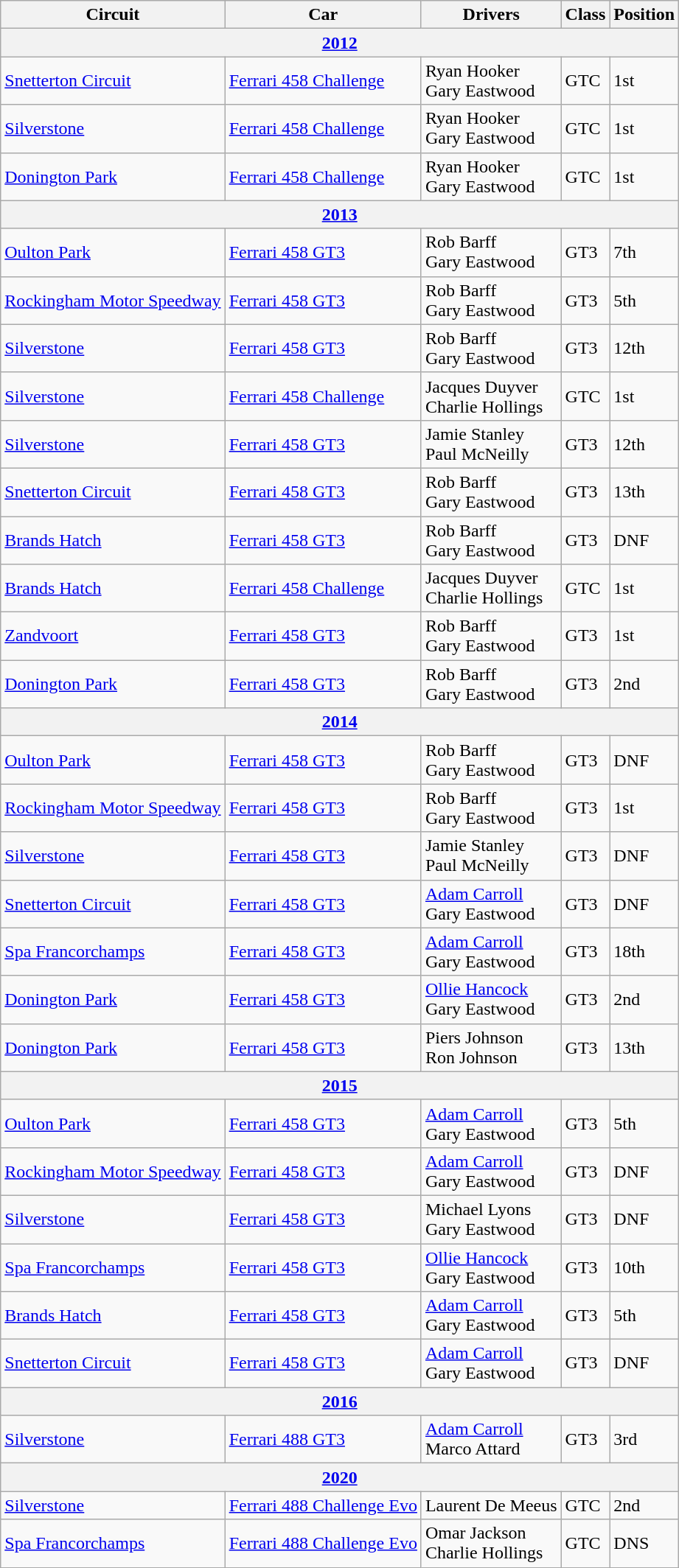<table class="wikitable">
<tr>
<th>Circuit</th>
<th>Car</th>
<th>Drivers</th>
<th>Class</th>
<th>Position</th>
</tr>
<tr>
<th colspan="5"><a href='#'>2012</a></th>
</tr>
<tr>
<td> <a href='#'>Snetterton Circuit</a></td>
<td><a href='#'>Ferrari 458 Challenge</a></td>
<td> Ryan Hooker<br> Gary Eastwood</td>
<td>GTC</td>
<td>1st</td>
</tr>
<tr>
<td> <a href='#'>Silverstone</a></td>
<td><a href='#'>Ferrari 458 Challenge</a></td>
<td> Ryan Hooker<br> Gary Eastwood</td>
<td>GTC</td>
<td>1st</td>
</tr>
<tr>
<td> <a href='#'>Donington Park</a></td>
<td><a href='#'>Ferrari 458 Challenge</a></td>
<td> Ryan Hooker<br> Gary Eastwood</td>
<td>GTC</td>
<td>1st</td>
</tr>
<tr>
<th colspan="5"><a href='#'>2013</a></th>
</tr>
<tr>
<td> <a href='#'>Oulton Park</a></td>
<td><a href='#'>Ferrari 458 GT3</a></td>
<td> Rob Barff<br> Gary Eastwood</td>
<td>GT3</td>
<td>7th</td>
</tr>
<tr>
<td> <a href='#'>Rockingham Motor Speedway</a></td>
<td><a href='#'>Ferrari 458 GT3</a></td>
<td> Rob Barff<br> Gary Eastwood</td>
<td>GT3</td>
<td>5th</td>
</tr>
<tr>
<td> <a href='#'>Silverstone</a></td>
<td><a href='#'>Ferrari 458 GT3</a></td>
<td> Rob Barff<br> Gary Eastwood</td>
<td>GT3</td>
<td>12th</td>
</tr>
<tr>
<td> <a href='#'>Silverstone</a></td>
<td><a href='#'>Ferrari 458 Challenge</a></td>
<td> Jacques Duyver<br> Charlie Hollings</td>
<td>GTC</td>
<td>1st</td>
</tr>
<tr>
<td> <a href='#'>Silverstone</a></td>
<td><a href='#'>Ferrari 458 GT3</a></td>
<td> Jamie Stanley<br> Paul McNeilly</td>
<td>GT3</td>
<td>12th</td>
</tr>
<tr>
<td> <a href='#'>Snetterton Circuit</a></td>
<td><a href='#'>Ferrari 458 GT3</a></td>
<td> Rob Barff<br> Gary Eastwood</td>
<td>GT3</td>
<td>13th</td>
</tr>
<tr>
<td> <a href='#'>Brands Hatch</a></td>
<td><a href='#'>Ferrari 458 GT3</a></td>
<td> Rob Barff<br> Gary Eastwood</td>
<td>GT3</td>
<td>DNF</td>
</tr>
<tr>
<td> <a href='#'>Brands Hatch</a></td>
<td><a href='#'>Ferrari 458 Challenge</a></td>
<td> Jacques Duyver<br> Charlie Hollings</td>
<td>GTC</td>
<td>1st</td>
</tr>
<tr>
<td> <a href='#'>Zandvoort</a></td>
<td><a href='#'>Ferrari 458 GT3</a></td>
<td> Rob Barff<br> Gary Eastwood</td>
<td>GT3</td>
<td>1st</td>
</tr>
<tr>
<td> <a href='#'>Donington Park</a></td>
<td><a href='#'>Ferrari 458 GT3</a></td>
<td> Rob Barff <br> Gary Eastwood</td>
<td>GT3</td>
<td>2nd</td>
</tr>
<tr>
<th colspan="5"><a href='#'>2014</a></th>
</tr>
<tr>
<td> <a href='#'>Oulton Park</a></td>
<td><a href='#'>Ferrari 458 GT3</a></td>
<td> Rob Barff<br> Gary Eastwood</td>
<td>GT3</td>
<td>DNF</td>
</tr>
<tr>
<td> <a href='#'>Rockingham Motor Speedway</a></td>
<td><a href='#'>Ferrari 458 GT3</a></td>
<td> Rob Barff <br> Gary Eastwood</td>
<td>GT3</td>
<td>1st</td>
</tr>
<tr>
<td> <a href='#'>Silverstone</a></td>
<td><a href='#'>Ferrari 458 GT3</a></td>
<td> Jamie Stanley <br> Paul McNeilly</td>
<td>GT3</td>
<td>DNF</td>
</tr>
<tr>
<td> <a href='#'>Snetterton Circuit</a></td>
<td><a href='#'>Ferrari 458 GT3</a></td>
<td> <a href='#'>Adam Carroll</a><br> Gary Eastwood</td>
<td>GT3</td>
<td>DNF</td>
</tr>
<tr>
<td> <a href='#'>Spa Francorchamps</a></td>
<td><a href='#'>Ferrari 458 GT3</a></td>
<td> <a href='#'>Adam Carroll</a><br> Gary Eastwood</td>
<td>GT3</td>
<td>18th</td>
</tr>
<tr>
<td> <a href='#'>Donington Park</a></td>
<td><a href='#'>Ferrari 458 GT3</a></td>
<td> <a href='#'>Ollie Hancock</a><br> Gary Eastwood</td>
<td>GT3</td>
<td>2nd</td>
</tr>
<tr>
<td> <a href='#'>Donington Park</a></td>
<td><a href='#'>Ferrari 458 GT3</a></td>
<td> Piers Johnson <br> Ron Johnson</td>
<td>GT3</td>
<td>13th</td>
</tr>
<tr>
<th colspan="5"><a href='#'>2015</a></th>
</tr>
<tr>
<td> <a href='#'>Oulton Park</a></td>
<td><a href='#'>Ferrari 458 GT3</a></td>
<td> <a href='#'>Adam Carroll</a><br> Gary Eastwood</td>
<td>GT3</td>
<td>5th</td>
</tr>
<tr>
<td> <a href='#'>Rockingham Motor Speedway</a></td>
<td><a href='#'>Ferrari 458 GT3</a></td>
<td> <a href='#'>Adam Carroll</a><br> Gary Eastwood</td>
<td>GT3</td>
<td>DNF</td>
</tr>
<tr>
<td> <a href='#'>Silverstone</a></td>
<td><a href='#'>Ferrari 458 GT3</a></td>
<td> Michael Lyons <br> Gary Eastwood</td>
<td>GT3</td>
<td>DNF</td>
</tr>
<tr>
<td> <a href='#'>Spa Francorchamps</a></td>
<td><a href='#'>Ferrari 458 GT3</a></td>
<td> <a href='#'>Ollie Hancock</a> <br> Gary Eastwood</td>
<td>GT3</td>
<td>10th</td>
</tr>
<tr>
<td> <a href='#'>Brands Hatch</a></td>
<td><a href='#'>Ferrari 458 GT3</a></td>
<td> <a href='#'>Adam Carroll</a><br> Gary Eastwood</td>
<td>GT3</td>
<td>5th</td>
</tr>
<tr>
<td> <a href='#'>Snetterton Circuit</a></td>
<td><a href='#'>Ferrari 458 GT3</a></td>
<td> <a href='#'>Adam Carroll</a><br> Gary Eastwood</td>
<td>GT3</td>
<td>DNF</td>
</tr>
<tr>
<th colspan="5"><a href='#'>2016</a></th>
</tr>
<tr>
<td> <a href='#'>Silverstone</a></td>
<td><a href='#'>Ferrari 488 GT3</a></td>
<td> <a href='#'>Adam Carroll</a><br> Marco Attard</td>
<td>GT3</td>
<td>3rd</td>
</tr>
<tr>
<th colspan="5"><a href='#'>2020</a></th>
</tr>
<tr>
<td> <a href='#'>Silverstone</a></td>
<td><a href='#'>Ferrari 488 Challenge Evo</a></td>
<td> Laurent De Meeus</td>
<td>GTC</td>
<td>2nd</td>
</tr>
<tr>
<td> <a href='#'>Spa Francorchamps</a></td>
<td><a href='#'>Ferrari 488 Challenge Evo</a></td>
<td> Omar Jackson <br> Charlie Hollings</td>
<td>GTC</td>
<td>DNS</td>
</tr>
</table>
